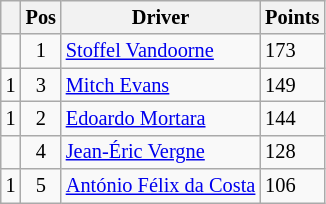<table class="wikitable" style="font-size: 85%;">
<tr>
<th></th>
<th>Pos</th>
<th>Driver</th>
<th>Points</th>
</tr>
<tr>
<td align="left"></td>
<td align="center">1</td>
<td> <a href='#'>Stoffel Vandoorne</a></td>
<td align="left">173</td>
</tr>
<tr>
<td align="left"> 1</td>
<td align="center">3</td>
<td> <a href='#'>Mitch Evans</a></td>
<td align="left">149</td>
</tr>
<tr>
<td align="left"> 1</td>
<td align="center">2</td>
<td> <a href='#'>Edoardo Mortara</a></td>
<td align="left">144</td>
</tr>
<tr>
<td align="left"></td>
<td align="center">4</td>
<td> <a href='#'>Jean-Éric Vergne</a></td>
<td align="left">128</td>
</tr>
<tr>
<td align="left"> 1</td>
<td align="center">5</td>
<td> <a href='#'>António Félix da Costa</a></td>
<td align="left">106</td>
</tr>
</table>
